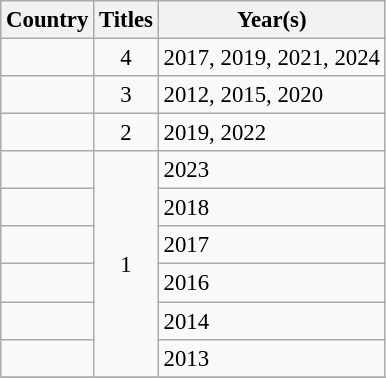<table class="wikitable sortable" style="font-size: 95%;">
<tr>
<th>Country</th>
<th>Titles</th>
<th>Year(s)</th>
</tr>
<tr>
<td></td>
<td align="center">4</td>
<td>2017, 2019, 2021, 2024</td>
</tr>
<tr>
<td></td>
<td align="center">3</td>
<td>2012, 2015, 2020</td>
</tr>
<tr>
<td></td>
<td align="center">2</td>
<td>2019, 2022</td>
</tr>
<tr>
<td></td>
<td rowspan="6" align="center">1</td>
<td>2023</td>
</tr>
<tr>
<td></td>
<td>2018</td>
</tr>
<tr>
<td></td>
<td>2017</td>
</tr>
<tr>
<td></td>
<td>2016</td>
</tr>
<tr>
<td></td>
<td>2014</td>
</tr>
<tr>
<td></td>
<td>2013</td>
</tr>
<tr>
</tr>
</table>
